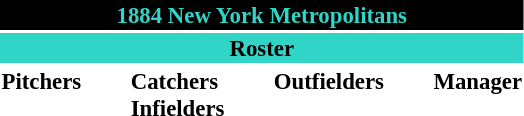<table class="toccolours" style="font-size: 95%;">
<tr>
<th colspan="10" style="background-color: black; color: #30D5C8; text-align: center;">1884 New York Metropolitans</th>
</tr>
<tr>
<td colspan="10" style="background-color: #30D5C8; color: black; text-align: center;"><strong>Roster</strong></td>
</tr>
<tr>
<td valign="top"><strong>Pitchers</strong><br>

</td>
<td width="25px"></td>
<td valign="top"><strong>Catchers</strong><br>



<strong>Infielders</strong>



</td>
<td width="25px"></td>
<td valign="top"><strong>Outfielders</strong><br>


</td>
<td width="25px"></td>
<td valign="top"><strong>Manager</strong><br></td>
</tr>
</table>
